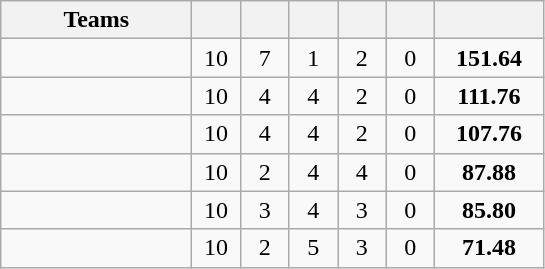<table class="wikitable" style="text-align:center">
<tr>
<th style="width:120px">Teams</th>
<th style="width:25px"></th>
<th style="width:25px"></th>
<th style="width:25px"></th>
<th style="width:25px"></th>
<th style="width:25px"></th>
<th style="width:65px"></th>
</tr>
<tr>
<td style="text-align:left"></td>
<td>10</td>
<td>7</td>
<td>1</td>
<td>2</td>
<td>0</td>
<td><strong>151.64</strong></td>
</tr>
<tr>
<td style="text-align:left"></td>
<td>10</td>
<td>4</td>
<td>4</td>
<td>2</td>
<td>0</td>
<td><strong>111.76</strong></td>
</tr>
<tr>
<td style="text-align:left"></td>
<td>10</td>
<td>4</td>
<td>4</td>
<td>2</td>
<td>0</td>
<td><strong>107.76</strong></td>
</tr>
<tr>
<td style="text-align:left"></td>
<td>10</td>
<td>2</td>
<td>4</td>
<td>4</td>
<td>0</td>
<td><strong>87.88</strong></td>
</tr>
<tr>
<td style="text-align:left"></td>
<td>10</td>
<td>3</td>
<td>4</td>
<td>3</td>
<td>0</td>
<td><strong>85.80</strong></td>
</tr>
<tr>
<td style="text-align:left"></td>
<td>10</td>
<td>2</td>
<td>5</td>
<td>3</td>
<td>0</td>
<td><strong>71.48</strong></td>
</tr>
</table>
